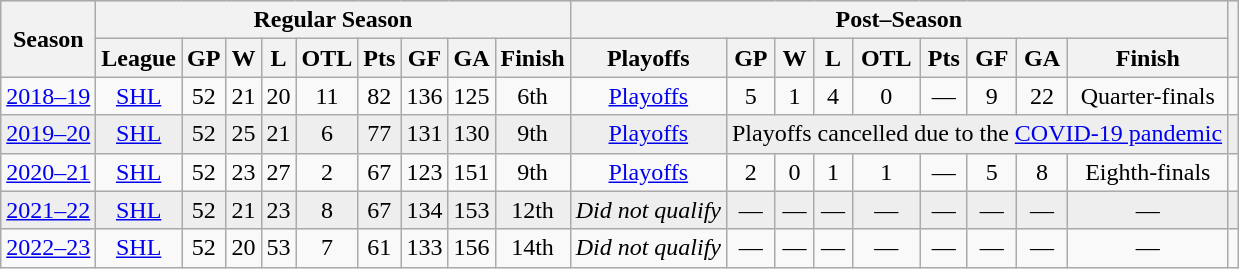<table class="wikitable sortable" style="text-align:center">
<tr style="font-weight:bold; background:#ddd;">
<th rowspan="2">Season</th>
<th colspan="9">Regular Season</th>
<th colspan="9">Post–Season</th>
<th rowspan="2" class=unsortable></th>
</tr>
<tr>
<th>League</th>
<th>GP</th>
<th>W</th>
<th>L</th>
<th>OTL</th>
<th>Pts</th>
<th>GF</th>
<th>GA</th>
<th>Finish</th>
<th>Playoffs</th>
<th>GP</th>
<th>W</th>
<th>L</th>
<th>OTL</th>
<th>Pts</th>
<th>GF</th>
<th>GA</th>
<th>Finish</th>
</tr>
<tr>
<td><a href='#'>2018–19</a></td>
<td><a href='#'>SHL</a></td>
<td>52</td>
<td>21</td>
<td>20</td>
<td>11</td>
<td>82</td>
<td>136</td>
<td>125</td>
<td>6th</td>
<td><a href='#'>Playoffs</a></td>
<td>5</td>
<td>1</td>
<td>4</td>
<td>0</td>
<td>—</td>
<td>9</td>
<td>22</td>
<td>Quarter-finals</td>
<td></td>
</tr>
<tr style="background:#eee;">
<td><a href='#'>2019–20</a></td>
<td><a href='#'>SHL</a></td>
<td>52</td>
<td>25</td>
<td>21</td>
<td>6</td>
<td>77</td>
<td>131</td>
<td>130</td>
<td>9th</td>
<td><a href='#'>Playoffs</a></td>
<td colspan="8">Playoffs cancelled due to the <a href='#'>COVID-19 pandemic</a></td>
<td></td>
</tr>
<tr>
<td><a href='#'>2020–21</a></td>
<td><a href='#'>SHL</a></td>
<td>52</td>
<td>23</td>
<td>27</td>
<td>2</td>
<td>67</td>
<td>123</td>
<td>151</td>
<td>9th</td>
<td><a href='#'>Playoffs</a></td>
<td>2</td>
<td>0</td>
<td>1</td>
<td>1</td>
<td>—</td>
<td>5</td>
<td>8</td>
<td>Eighth-finals</td>
<td></td>
</tr>
<tr style="background:#eee;">
<td><a href='#'>2021–22</a></td>
<td><a href='#'>SHL</a></td>
<td>52</td>
<td>21</td>
<td>23</td>
<td>8</td>
<td>67</td>
<td>134</td>
<td>153</td>
<td>12th</td>
<td><em>Did not qualify</em></td>
<td>—</td>
<td>—</td>
<td>—</td>
<td>—</td>
<td>—</td>
<td>—</td>
<td>—</td>
<td>—</td>
<td></td>
</tr>
<tr>
<td><a href='#'>2022–23</a></td>
<td><a href='#'>SHL</a></td>
<td>52</td>
<td>20</td>
<td>53</td>
<td>7</td>
<td>61</td>
<td>133</td>
<td>156</td>
<td>14th</td>
<td><em>Did not qualify</em></td>
<td>—</td>
<td>—</td>
<td>—</td>
<td>—</td>
<td>—</td>
<td>—</td>
<td>—</td>
<td>—</td>
<td></td>
</tr>
</table>
